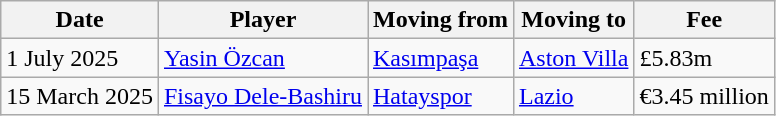<table class="wikitable sortable" style="text-align:left">
<tr>
<th>Date</th>
<th>Player</th>
<th>Moving from</th>
<th>Moving to</th>
<th>Fee</th>
</tr>
<tr>
<td>1 July 2025</td>
<td><a href='#'>Yasin Özcan</a></td>
<td><a href='#'>Kasımpaşa</a></td>
<td> <a href='#'>Aston Villa</a></td>
<td>£5.83m</td>
</tr>
<tr>
<td>15 March 2025</td>
<td> <a href='#'>Fisayo Dele-Bashiru</a></td>
<td><a href='#'>Hatayspor</a></td>
<td> <a href='#'>Lazio</a></td>
<td>€3.45 million</td>
</tr>
</table>
